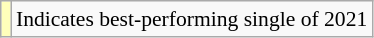<table class="wikitable" style="font-size:90%;">
<tr>
<td style="background-color:#FFFFBB"></td>
<td>Indicates best-performing single of 2021</td>
</tr>
</table>
